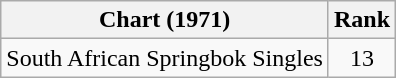<table class="wikitable">
<tr>
<th align="left">Chart (1971)</th>
<th style="text-align:center;">Rank</th>
</tr>
<tr>
<td>South African Springbok Singles</td>
<td align="center">13</td>
</tr>
</table>
